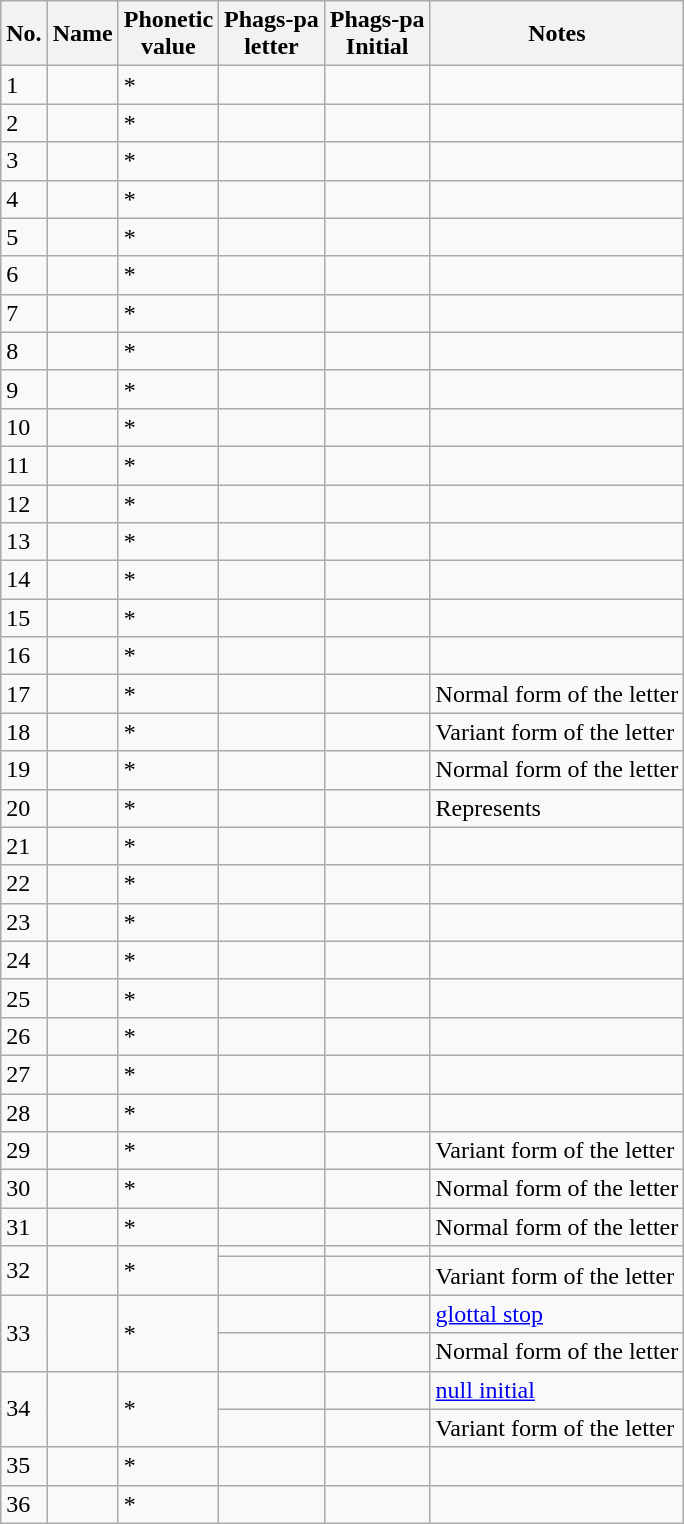<table class="wikitable">
<tr>
<th>No.</th>
<th>Name</th>
<th>Phonetic<br>value</th>
<th>Phags-pa<br>letter</th>
<th>Phags-pa<br>Initial</th>
<th>Notes</th>
</tr>
<tr>
<td>1</td>
<td> </td>
<td>*</td>
<td></td>
<td></td>
<td></td>
</tr>
<tr>
<td>2</td>
<td> </td>
<td>*</td>
<td></td>
<td></td>
<td></td>
</tr>
<tr>
<td>3</td>
<td> </td>
<td>*</td>
<td></td>
<td></td>
<td></td>
</tr>
<tr>
<td>4</td>
<td> </td>
<td>*</td>
<td></td>
<td></td>
<td></td>
</tr>
<tr>
<td>5</td>
<td> </td>
<td>*</td>
<td></td>
<td></td>
<td></td>
</tr>
<tr>
<td>6</td>
<td> </td>
<td>*</td>
<td></td>
<td></td>
<td></td>
</tr>
<tr>
<td>7</td>
<td> </td>
<td>*</td>
<td></td>
<td></td>
<td></td>
</tr>
<tr>
<td>8</td>
<td> </td>
<td>*</td>
<td></td>
<td></td>
<td></td>
</tr>
<tr>
<td>9</td>
<td> </td>
<td>*</td>
<td></td>
<td></td>
<td></td>
</tr>
<tr>
<td>10</td>
<td> </td>
<td>*</td>
<td></td>
<td></td>
<td></td>
</tr>
<tr>
<td>11</td>
<td> </td>
<td>*</td>
<td></td>
<td></td>
<td></td>
</tr>
<tr>
<td>12</td>
<td> </td>
<td>*</td>
<td></td>
<td></td>
<td></td>
</tr>
<tr>
<td>13</td>
<td> </td>
<td>*</td>
<td></td>
<td></td>
<td></td>
</tr>
<tr>
<td>14</td>
<td> </td>
<td>*</td>
<td></td>
<td></td>
<td></td>
</tr>
<tr>
<td>15</td>
<td> </td>
<td>*</td>
<td></td>
<td></td>
<td></td>
</tr>
<tr>
<td>16</td>
<td> </td>
<td>*</td>
<td></td>
<td></td>
<td></td>
</tr>
<tr>
<td>17</td>
<td> </td>
<td>*</td>
<td></td>
<td></td>
<td>Normal form of the letter <em></em></td>
</tr>
<tr>
<td>18</td>
<td> </td>
<td>*</td>
<td></td>
<td></td>
<td>Variant form of the letter <em></em></td>
</tr>
<tr>
<td>19</td>
<td> </td>
<td>*</td>
<td></td>
<td></td>
<td>Normal form of the letter <em></em></td>
</tr>
<tr>
<td>20</td>
<td> </td>
<td>*</td>
<td></td>
<td></td>
<td>Represents </td>
</tr>
<tr>
<td>21</td>
<td> </td>
<td>*</td>
<td></td>
<td></td>
<td></td>
</tr>
<tr>
<td>22</td>
<td> </td>
<td>*</td>
<td></td>
<td></td>
<td></td>
</tr>
<tr>
<td>23</td>
<td> </td>
<td>*</td>
<td></td>
<td></td>
<td></td>
</tr>
<tr>
<td>24</td>
<td> </td>
<td>*</td>
<td></td>
<td></td>
<td></td>
</tr>
<tr>
<td>25</td>
<td> </td>
<td>*</td>
<td></td>
<td></td>
<td></td>
</tr>
<tr>
<td>26</td>
<td> </td>
<td>*</td>
<td></td>
<td></td>
<td></td>
</tr>
<tr>
<td>27</td>
<td> </td>
<td>*</td>
<td></td>
<td></td>
<td></td>
</tr>
<tr>
<td>28</td>
<td> </td>
<td>*</td>
<td></td>
<td></td>
<td></td>
</tr>
<tr>
<td>29</td>
<td> </td>
<td>*</td>
<td></td>
<td></td>
<td>Variant form of the letter <em></em></td>
</tr>
<tr>
<td>30</td>
<td> </td>
<td>*</td>
<td></td>
<td></td>
<td>Normal form of the letter <em></em></td>
</tr>
<tr>
<td>31</td>
<td> </td>
<td>*</td>
<td></td>
<td></td>
<td>Normal form of the letter <em></em></td>
</tr>
<tr>
<td rowspan=2>32</td>
<td rowspan=2> </td>
<td rowspan=2>*</td>
<td></td>
<td></td>
<td></td>
</tr>
<tr>
<td></td>
<td></td>
<td>Variant form of the letter <em></em></td>
</tr>
<tr>
<td rowspan=2>33</td>
<td rowspan=2> </td>
<td rowspan=2>*</td>
<td></td>
<td></td>
<td><a href='#'>glottal stop</a></td>
</tr>
<tr>
<td></td>
<td></td>
<td>Normal form of the letter <em></em></td>
</tr>
<tr>
<td rowspan=2>34</td>
<td rowspan=2> </td>
<td rowspan=2>*</td>
<td></td>
<td></td>
<td><a href='#'>null initial</a></td>
</tr>
<tr>
<td></td>
<td></td>
<td>Variant form of the letter <em></em></td>
</tr>
<tr>
<td>35</td>
<td> </td>
<td>*</td>
<td></td>
<td></td>
<td></td>
</tr>
<tr>
<td>36</td>
<td> </td>
<td>*</td>
<td></td>
<td></td>
<td></td>
</tr>
</table>
